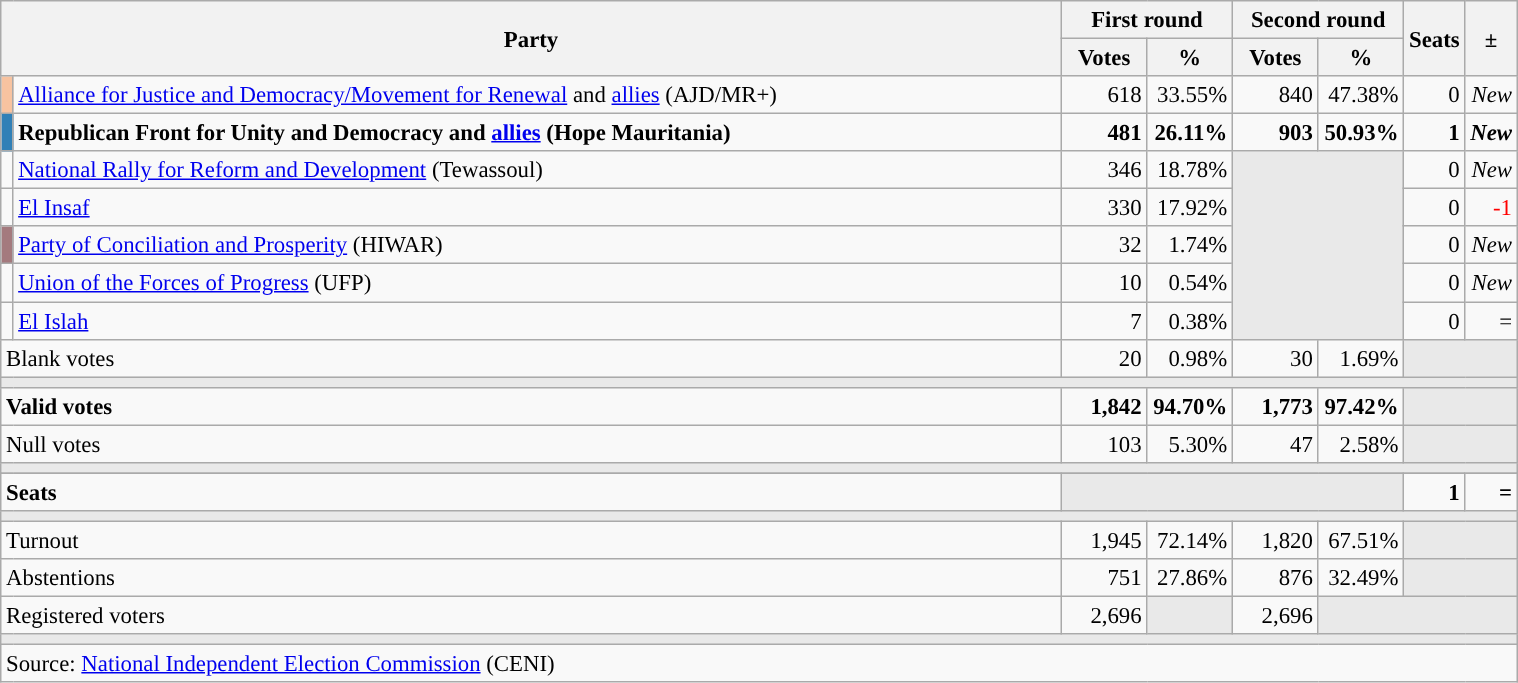<table class="wikitable" style="text-align:right;font-size:95%;">
<tr>
<th rowspan="2" colspan="2" width="700">Party</th>
<th colspan="2">First round</th>
<th colspan="2">Second round</th>
<th rowspan="2" width="25">Seats</th>
<th rowspan="2" width="20">±</th>
</tr>
<tr>
<th width="50">Votes</th>
<th width="50">%</th>
<th width="50">Votes</th>
<th width="50">%</th>
</tr>
<tr>
<td width="1" style="color:inherit;background:#F8C3A0;"></td>
<td style="text-align:left;"><a href='#'>Alliance for Justice and Democracy/Movement for Renewal</a> and <a href='#'>allies</a> (AJD/MR+)</td>
<td>618</td>
<td>33.55%</td>
<td>840</td>
<td>47.38%</td>
<td>0</td>
<td><em>New</em></td>
</tr>
<tr>
<td width="1" style="color:inherit;background:#3080B7;"></td>
<td style="text-align:left;"><strong>Republican Front for Unity and Democracy and <a href='#'>allies</a> (Hope Mauritania)</strong></td>
<td><strong>481</strong></td>
<td><strong>26.11%</strong></td>
<td><strong>903</strong></td>
<td><strong>50.93%</strong></td>
<td><strong>1</strong></td>
<td><strong><em>New</em></strong></td>
</tr>
<tr>
<td width="1" style="color:inherit;background:"></td>
<td style="text-align:left;"><a href='#'>National Rally for Reform and Development</a> (Tewassoul)</td>
<td>346</td>
<td>18.78%</td>
<td colspan="2" rowspan="5" style="background:#E9E9E9;"></td>
<td>0</td>
<td><em>New</em></td>
</tr>
<tr>
<td width="1" style="color:inherit;background:"></td>
<td style="text-align:left;"><a href='#'>El Insaf</a></td>
<td>330</td>
<td>17.92%</td>
<td>0</td>
<td style="color:red;">-1</td>
</tr>
<tr>
<td width="1" style="color:inherit;background:#A47A7E;"></td>
<td style="text-align:left;"><a href='#'>Party of Conciliation and Prosperity</a> (HIWAR)</td>
<td>32</td>
<td>1.74%</td>
<td>0</td>
<td><em>New</em></td>
</tr>
<tr>
<td width="1" style="color:inherit;background:"></td>
<td style="text-align:left;"><a href='#'>Union of the Forces of Progress</a> (UFP)</td>
<td>10</td>
<td>0.54%</td>
<td>0</td>
<td><em>New</em></td>
</tr>
<tr>
<td width="1" style="color:inherit;background:"></td>
<td style="text-align:left;"><a href='#'>El Islah</a></td>
<td>7</td>
<td>0.38%</td>
<td>0</td>
<td>=</td>
</tr>
<tr>
<td colspan="2" style="text-align:left;">Blank votes</td>
<td>20</td>
<td>0.98%</td>
<td>30</td>
<td>1.69%</td>
<td colspan="2" style="background:#E9E9E9;"></td>
</tr>
<tr>
<td colspan="8" style="background:#E9E9E9;"></td>
</tr>
<tr style="font-weight:bold;">
<td colspan="2" style="text-align:left;">Valid votes</td>
<td>1,842</td>
<td>94.70%</td>
<td>1,773</td>
<td>97.42%</td>
<td colspan="2" style="background:#E9E9E9;"></td>
</tr>
<tr>
<td colspan="2" style="text-align:left;">Null votes</td>
<td>103</td>
<td>5.30%</td>
<td>47</td>
<td>2.58%</td>
<td colspan="2" style="background:#E9E9E9;"></td>
</tr>
<tr>
<td colspan="8" style="background:#E9E9E9;"></td>
</tr>
<tr>
</tr>
<tr style="font-weight:bold;">
<td colspan="2" style="text-align:left;">Seats</td>
<td colspan="4" style="background:#E9E9E9;"></td>
<td>1</td>
<td>=</td>
</tr>
<tr>
<td colspan="8" style="background:#E9E9E9;"></td>
</tr>
<tr>
<td colspan="2" style="text-align:left;">Turnout</td>
<td>1,945</td>
<td>72.14%</td>
<td>1,820</td>
<td>67.51%</td>
<td colspan="2" style="background:#E9E9E9;"></td>
</tr>
<tr>
<td colspan="2" style="text-align:left;">Abstentions</td>
<td>751</td>
<td>27.86%</td>
<td>876</td>
<td>32.49%</td>
<td colspan="2" style="background:#E9E9E9;"></td>
</tr>
<tr>
<td colspan="2" style="text-align:left;">Registered voters</td>
<td>2,696</td>
<td style="color:inherit;background:#E9E9E9;"></td>
<td>2,696</td>
<td colspan="3" style="background:#E9E9E9;"></td>
</tr>
<tr>
<td colspan="8" style="background:#E9E9E9;"></td>
</tr>
<tr>
<td colspan="8" style="text-align:left;">Source: <a href='#'>National Independent Election Commission</a> (CENI)</td>
</tr>
</table>
